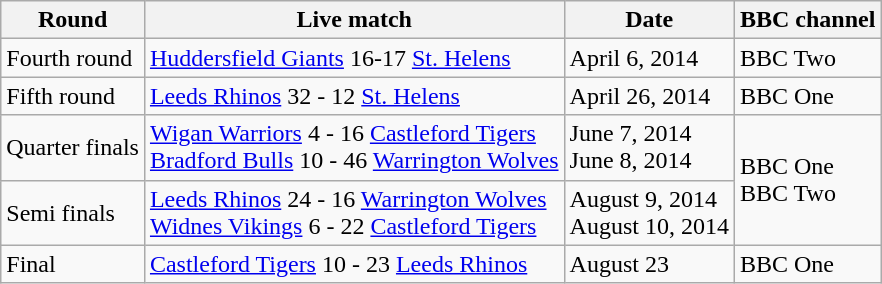<table class="wikitable">
<tr>
<th>Round</th>
<th>Live match</th>
<th>Date</th>
<th>BBC channel</th>
</tr>
<tr>
<td>Fourth round</td>
<td><a href='#'>Huddersfield Giants</a> 16-17 <a href='#'>St. Helens</a></td>
<td>April 6, 2014</td>
<td>BBC Two</td>
</tr>
<tr>
<td>Fifth round</td>
<td><a href='#'>Leeds Rhinos</a> 32 - 12 <a href='#'>St. Helens</a></td>
<td>April 26, 2014</td>
<td>BBC One</td>
</tr>
<tr>
<td>Quarter finals</td>
<td><a href='#'>Wigan Warriors</a> 4 - 16 <a href='#'>Castleford Tigers</a><br><a href='#'>Bradford Bulls</a> 10 - 46 <a href='#'>Warrington Wolves</a></td>
<td>June 7, 2014<br>June 8, 2014</td>
<td rowspan=2>BBC One<br>BBC Two</td>
</tr>
<tr>
<td>Semi finals</td>
<td><a href='#'>Leeds Rhinos</a> 24 - 16 <a href='#'>Warrington Wolves</a><br><a href='#'>Widnes Vikings</a> 6 - 22 <a href='#'>Castleford Tigers</a></td>
<td>August 9, 2014<br>August 10, 2014</td>
</tr>
<tr>
<td>Final</td>
<td><a href='#'>Castleford Tigers</a> 10 - 23 <a href='#'>Leeds Rhinos</a></td>
<td>August 23</td>
<td>BBC One</td>
</tr>
</table>
